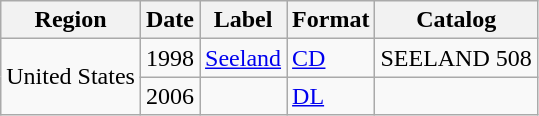<table class="wikitable">
<tr>
<th>Region</th>
<th>Date</th>
<th>Label</th>
<th>Format</th>
<th>Catalog</th>
</tr>
<tr>
<td rowspan="2">United States</td>
<td>1998</td>
<td><a href='#'>Seeland</a></td>
<td><a href='#'>CD</a></td>
<td>SEELAND 508</td>
</tr>
<tr>
<td>2006</td>
<td></td>
<td><a href='#'>DL</a></td>
<td></td>
</tr>
</table>
